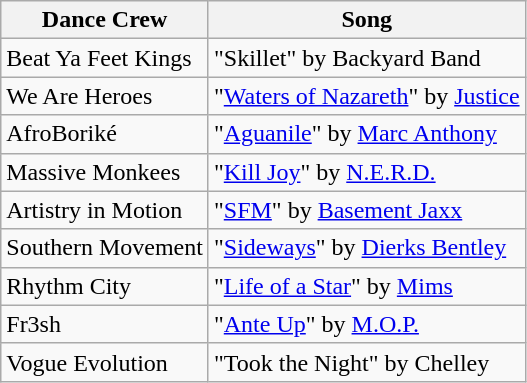<table class="wikitable">
<tr>
<th>Dance Crew</th>
<th>Song</th>
</tr>
<tr>
<td>Beat Ya Feet Kings</td>
<td>"Skillet" by Backyard Band</td>
</tr>
<tr>
<td>We Are Heroes</td>
<td>"<a href='#'>Waters of Nazareth</a>" by <a href='#'>Justice</a></td>
</tr>
<tr>
<td>AfroBoriké</td>
<td>"<a href='#'>Aguanile</a>" by <a href='#'>Marc Anthony</a></td>
</tr>
<tr>
<td>Massive Monkees</td>
<td>"<a href='#'>Kill Joy</a>" by <a href='#'>N.E.R.D.</a></td>
</tr>
<tr>
<td>Artistry in Motion</td>
<td>"<a href='#'>SFM</a>" by <a href='#'>Basement Jaxx</a></td>
</tr>
<tr>
<td>Southern Movement</td>
<td>"<a href='#'>Sideways</a>" by <a href='#'>Dierks Bentley</a></td>
</tr>
<tr>
<td>Rhythm City</td>
<td>"<a href='#'>Life of a Star</a>" by <a href='#'>Mims</a></td>
</tr>
<tr>
<td>Fr3sh</td>
<td>"<a href='#'>Ante Up</a>" by <a href='#'>M.O.P.</a></td>
</tr>
<tr>
<td>Vogue Evolution</td>
<td>"Took the Night" by Chelley</td>
</tr>
</table>
